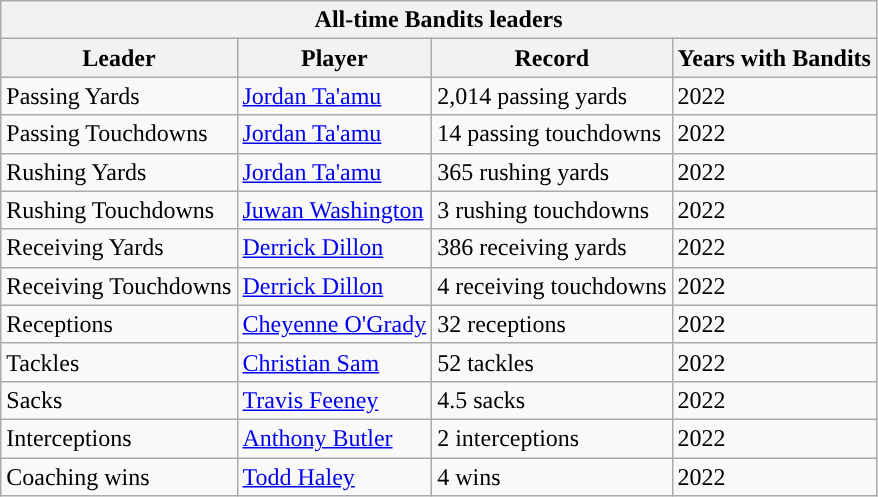<table class="wikitable">
<tr>
<th colspan="5">All-time Bandits leaders</th>
</tr>
<tr>
<th>Leader</th>
<th>Player</th>
<th>Record</th>
<th>Years with Bandits</th>
</tr>
<tr>
<td>Passing Yards</td>
<td><a href='#'>Jordan Ta'amu</a></td>
<td>2,014 passing yards</td>
<td>2022</td>
</tr>
<tr>
<td>Passing Touchdowns</td>
<td><a href='#'>Jordan Ta'amu</a></td>
<td>14 passing touchdowns</td>
<td>2022</td>
</tr>
<tr>
<td>Rushing Yards</td>
<td><a href='#'>Jordan Ta'amu</a></td>
<td>365 rushing yards</td>
<td>2022</td>
</tr>
<tr>
<td>Rushing Touchdowns</td>
<td><a href='#'>Juwan Washington</a></td>
<td>3 rushing touchdowns</td>
<td>2022</td>
</tr>
<tr>
<td>Receiving Yards</td>
<td><a href='#'>Derrick Dillon</a></td>
<td>386 receiving yards</td>
<td>2022</td>
</tr>
<tr>
<td>Receiving Touchdowns</td>
<td><a href='#'>Derrick Dillon</a></td>
<td>4 receiving touchdowns</td>
<td>2022</td>
</tr>
<tr>
<td>Receptions</td>
<td><a href='#'>Cheyenne O'Grady</a></td>
<td>32 receptions</td>
<td>2022</td>
</tr>
<tr>
<td>Tackles</td>
<td><a href='#'>Christian Sam</a></td>
<td>52 tackles</td>
<td>2022</td>
</tr>
<tr>
<td>Sacks</td>
<td><a href='#'>Travis Feeney</a></td>
<td>4.5 sacks</td>
<td>2022</td>
</tr>
<tr>
<td>Interceptions</td>
<td><a href='#'>Anthony Butler</a></td>
<td>2 interceptions</td>
<td>2022</td>
</tr>
<tr>
<td>Coaching wins</td>
<td><a href='#'>Todd Haley</a></td>
<td>4 wins</td>
<td>2022</td>
</tr>
</table>
